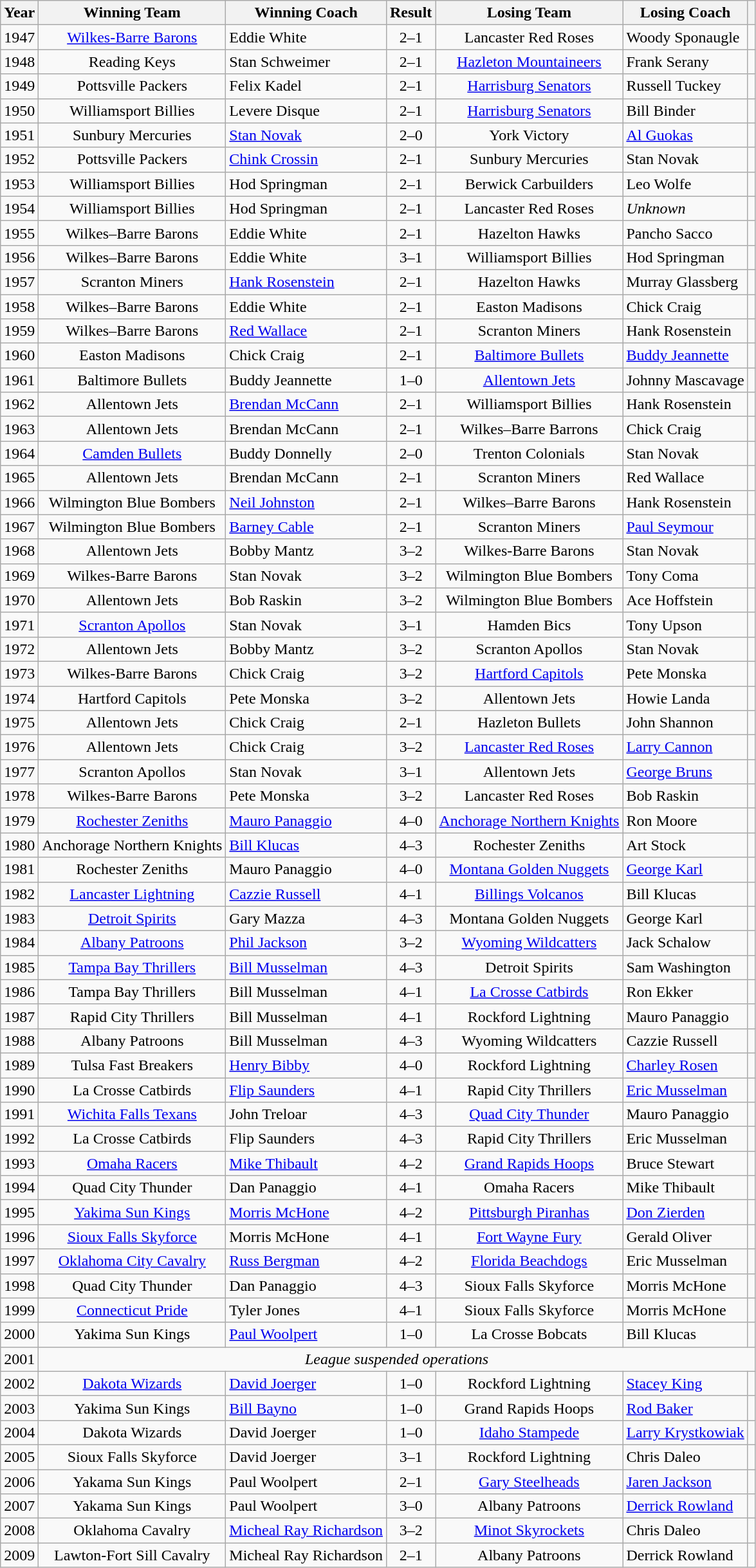<table class="wikitable">
<tr>
<th>Year</th>
<th>Winning Team</th>
<th>Winning Coach</th>
<th>Result</th>
<th>Losing Team</th>
<th>Losing Coach</th>
<th class="unsortable"></th>
</tr>
<tr>
<td align=center>1947</td>
<td align=center><a href='#'>Wilkes-Barre Barons</a></td>
<td>Eddie White</td>
<td align=center>2–1</td>
<td align=center>Lancaster Red Roses</td>
<td>Woody Sponaugle</td>
<td align=center></td>
</tr>
<tr>
<td align=center>1948</td>
<td align=center>Reading Keys</td>
<td>Stan Schweimer</td>
<td align=center>2–1</td>
<td align=center><a href='#'>Hazleton Mountaineers</a></td>
<td>Frank Serany</td>
<td align=center></td>
</tr>
<tr>
<td align=center>1949</td>
<td align=center>Pottsville Packers</td>
<td>Felix Kadel</td>
<td align=center>2–1</td>
<td align=center><a href='#'>Harrisburg Senators</a></td>
<td>Russell Tuckey</td>
<td align=center></td>
</tr>
<tr>
<td align=center>1950</td>
<td align=center>Williamsport Billies</td>
<td>Levere Disque</td>
<td align=center>2–1</td>
<td align=center><a href='#'>Harrisburg Senators</a></td>
<td>Bill Binder</td>
<td align=center></td>
</tr>
<tr>
<td align=center>1951</td>
<td align=center>Sunbury Mercuries</td>
<td><a href='#'>Stan Novak</a></td>
<td align=center>2–0</td>
<td align=center>York Victory</td>
<td><a href='#'>Al Guokas</a></td>
<td align=center></td>
</tr>
<tr>
<td align=center>1952</td>
<td align=center>Pottsville Packers</td>
<td><a href='#'>Chink Crossin</a></td>
<td align=center>2–1</td>
<td align=center>Sunbury Mercuries</td>
<td>Stan Novak</td>
<td align=center></td>
</tr>
<tr>
<td align=center>1953</td>
<td align=center>Williamsport Billies</td>
<td>Hod Springman</td>
<td align=center>2–1</td>
<td align=center>Berwick Carbuilders</td>
<td>Leo Wolfe</td>
<td align=center></td>
</tr>
<tr>
<td align=center>1954</td>
<td align=center>Williamsport Billies</td>
<td>Hod Springman</td>
<td align=center>2–1</td>
<td align=center>Lancaster Red Roses</td>
<td><em>Unknown</em></td>
<td align=center></td>
</tr>
<tr>
<td align=center>1955</td>
<td align=center>Wilkes–Barre Barons</td>
<td>Eddie White</td>
<td align=center>2–1</td>
<td align=center>Hazelton Hawks</td>
<td>Pancho Sacco</td>
<td align=center></td>
</tr>
<tr>
<td align=center>1956</td>
<td align=center>Wilkes–Barre Barons</td>
<td>Eddie White</td>
<td align=center>3–1</td>
<td align=center>Williamsport Billies</td>
<td>Hod Springman</td>
<td align=center></td>
</tr>
<tr>
<td align=center>1957</td>
<td align=center>Scranton Miners</td>
<td><a href='#'>Hank Rosenstein</a></td>
<td align=center>2–1</td>
<td align=center>Hazelton Hawks</td>
<td>Murray Glassberg</td>
<td align=center></td>
</tr>
<tr>
<td align=center>1958</td>
<td align=center>Wilkes–Barre Barons</td>
<td>Eddie White</td>
<td align=center>2–1</td>
<td align=center>Easton Madisons</td>
<td>Chick Craig</td>
<td align=center></td>
</tr>
<tr>
<td align=center>1959</td>
<td align=center>Wilkes–Barre Barons</td>
<td><a href='#'>Red Wallace</a></td>
<td align=center>2–1</td>
<td align=center>Scranton Miners</td>
<td>Hank Rosenstein</td>
<td align=center></td>
</tr>
<tr>
<td align=center>1960</td>
<td align=center>Easton Madisons</td>
<td>Chick Craig</td>
<td align=center>2–1</td>
<td align=center><a href='#'>Baltimore Bullets</a></td>
<td><a href='#'>Buddy Jeannette</a></td>
<td align=center></td>
</tr>
<tr>
<td align=center>1961</td>
<td align=center>Baltimore Bullets</td>
<td>Buddy Jeannette</td>
<td align=center>1–0</td>
<td align=center><a href='#'>Allentown Jets</a></td>
<td>Johnny Mascavage</td>
<td align=center></td>
</tr>
<tr>
<td align=center>1962</td>
<td align=center>Allentown Jets</td>
<td><a href='#'>Brendan McCann</a></td>
<td align=center>2–1</td>
<td align=center>Williamsport Billies</td>
<td>Hank Rosenstein</td>
<td align=center></td>
</tr>
<tr>
<td align=center>1963</td>
<td align=center>Allentown Jets</td>
<td>Brendan McCann</td>
<td align=center>2–1</td>
<td align=center>Wilkes–Barre Barrons</td>
<td>Chick Craig</td>
<td align=center></td>
</tr>
<tr>
<td align=center>1964</td>
<td align=center><a href='#'>Camden Bullets</a></td>
<td>Buddy Donnelly</td>
<td align=center>2–0</td>
<td align=center>Trenton Colonials</td>
<td>Stan Novak</td>
<td align=center></td>
</tr>
<tr>
<td align=center>1965</td>
<td align=center>Allentown Jets</td>
<td>Brendan McCann</td>
<td align=center>2–1</td>
<td align=center>Scranton Miners</td>
<td>Red Wallace</td>
<td align=center></td>
</tr>
<tr>
<td align=center>1966</td>
<td align=center>Wilmington Blue Bombers</td>
<td><a href='#'>Neil Johnston</a></td>
<td align=center>2–1</td>
<td align=center>Wilkes–Barre Barons</td>
<td>Hank Rosenstein</td>
<td align=center></td>
</tr>
<tr>
<td align=center>1967</td>
<td align=center>Wilmington Blue Bombers</td>
<td><a href='#'>Barney Cable</a></td>
<td align=center>2–1</td>
<td align=center>Scranton Miners</td>
<td><a href='#'>Paul Seymour</a></td>
<td align=center></td>
</tr>
<tr>
<td align=center>1968</td>
<td align=center>Allentown Jets</td>
<td>Bobby Mantz</td>
<td align=center>3–2</td>
<td align=center>Wilkes-Barre Barons</td>
<td>Stan Novak</td>
<td align=center></td>
</tr>
<tr>
<td align=center>1969</td>
<td align=center>Wilkes-Barre Barons</td>
<td>Stan Novak</td>
<td align=center>3–2</td>
<td align=center>Wilmington Blue Bombers</td>
<td>Tony Coma</td>
<td align=center></td>
</tr>
<tr>
<td align=center>1970</td>
<td align=center>Allentown Jets</td>
<td>Bob Raskin</td>
<td align=center>3–2</td>
<td align=center>Wilmington Blue Bombers</td>
<td>Ace Hoffstein</td>
<td align=center></td>
</tr>
<tr>
<td align=center>1971</td>
<td align=center><a href='#'>Scranton Apollos</a></td>
<td>Stan Novak</td>
<td align=center>3–1</td>
<td align=center>Hamden Bics</td>
<td>Tony Upson</td>
<td align=center></td>
</tr>
<tr>
<td align=center>1972</td>
<td align=center>Allentown Jets</td>
<td>Bobby Mantz</td>
<td align=center>3–2</td>
<td align=center>Scranton Apollos</td>
<td>Stan Novak</td>
<td align=center></td>
</tr>
<tr>
<td align=center>1973</td>
<td align=center>Wilkes-Barre Barons</td>
<td>Chick Craig</td>
<td align=center>3–2</td>
<td align=center><a href='#'>Hartford Capitols</a></td>
<td>Pete Monska</td>
<td align=center></td>
</tr>
<tr>
<td align=center>1974</td>
<td align=center>Hartford Capitols</td>
<td>Pete Monska</td>
<td align=center>3–2</td>
<td align=center>Allentown Jets</td>
<td>Howie Landa</td>
<td align=center></td>
</tr>
<tr>
<td align=center>1975</td>
<td align=center>Allentown Jets</td>
<td>Chick Craig</td>
<td align=center>2–1</td>
<td align=center>Hazleton Bullets</td>
<td>John Shannon</td>
<td align=center></td>
</tr>
<tr>
<td align=center>1976</td>
<td align=center>Allentown Jets</td>
<td>Chick Craig</td>
<td align=center>3–2</td>
<td align=center><a href='#'>Lancaster Red Roses</a></td>
<td><a href='#'>Larry Cannon</a></td>
<td align=center></td>
</tr>
<tr>
<td align=center>1977</td>
<td align=center>Scranton Apollos</td>
<td>Stan Novak</td>
<td align=center>3–1</td>
<td align=center>Allentown Jets</td>
<td><a href='#'>George Bruns</a></td>
<td align=center></td>
</tr>
<tr>
<td align=center>1978</td>
<td align=center>Wilkes-Barre Barons</td>
<td>Pete Monska</td>
<td align=center>3–2</td>
<td align=center>Lancaster Red Roses</td>
<td>Bob Raskin</td>
<td align=center></td>
</tr>
<tr>
<td align=center>1979</td>
<td align=center><a href='#'>Rochester Zeniths</a></td>
<td><a href='#'>Mauro Panaggio</a></td>
<td align=center>4–0</td>
<td align=center><a href='#'>Anchorage Northern Knights</a></td>
<td>Ron Moore</td>
<td align=center></td>
</tr>
<tr>
<td align=center>1980</td>
<td align=center>Anchorage Northern Knights</td>
<td><a href='#'>Bill Klucas</a></td>
<td align=center>4–3</td>
<td align=center>Rochester Zeniths</td>
<td>Art Stock</td>
<td align=center></td>
</tr>
<tr>
<td align=center>1981</td>
<td align=center>Rochester Zeniths</td>
<td>Mauro Panaggio</td>
<td align=center>4–0</td>
<td align=center><a href='#'>Montana Golden Nuggets</a></td>
<td><a href='#'>George Karl</a></td>
<td align=center></td>
</tr>
<tr>
<td align=center>1982</td>
<td align=center><a href='#'>Lancaster Lightning</a></td>
<td><a href='#'>Cazzie Russell</a></td>
<td align=center>4–1</td>
<td align=center><a href='#'>Billings Volcanos</a></td>
<td>Bill Klucas</td>
<td align=center></td>
</tr>
<tr>
<td align=center>1983</td>
<td align=center><a href='#'>Detroit Spirits</a></td>
<td>Gary Mazza</td>
<td align=center>4–3</td>
<td align=center>Montana Golden Nuggets</td>
<td>George Karl</td>
<td align=center></td>
</tr>
<tr>
<td align=center>1984</td>
<td align=center><a href='#'>Albany Patroons</a></td>
<td><a href='#'>Phil Jackson</a></td>
<td align=center>3–2</td>
<td align=center><a href='#'>Wyoming Wildcatters</a></td>
<td>Jack Schalow</td>
<td align=center></td>
</tr>
<tr>
<td align=center>1985</td>
<td align=center><a href='#'>Tampa Bay Thrillers</a></td>
<td><a href='#'>Bill Musselman</a></td>
<td align=center>4–3</td>
<td align=center>Detroit Spirits</td>
<td>Sam Washington</td>
<td align=center></td>
</tr>
<tr>
<td align=center>1986</td>
<td align=center>Tampa Bay Thrillers</td>
<td>Bill Musselman</td>
<td align=center>4–1</td>
<td align=center><a href='#'>La Crosse Catbirds</a></td>
<td>Ron Ekker</td>
<td align=center></td>
</tr>
<tr>
<td align=center>1987</td>
<td align=center>Rapid City Thrillers</td>
<td>Bill Musselman</td>
<td align=center>4–1</td>
<td align=center>Rockford Lightning</td>
<td>Mauro Panaggio</td>
<td align=center></td>
</tr>
<tr>
<td align=center>1988</td>
<td align=center>Albany Patroons</td>
<td>Bill Musselman</td>
<td align=center>4–3</td>
<td align=center>Wyoming Wildcatters</td>
<td>Cazzie Russell</td>
<td align=center></td>
</tr>
<tr>
<td align=center>1989</td>
<td align=center>Tulsa Fast Breakers</td>
<td><a href='#'>Henry Bibby</a></td>
<td align=center>4–0</td>
<td align=center>Rockford Lightning</td>
<td><a href='#'>Charley Rosen</a></td>
<td align=center></td>
</tr>
<tr>
<td align=center>1990</td>
<td align=center>La Crosse Catbirds</td>
<td><a href='#'>Flip Saunders</a></td>
<td align=center>4–1</td>
<td align=center>Rapid City Thrillers</td>
<td><a href='#'>Eric Musselman</a></td>
<td align=center></td>
</tr>
<tr>
<td align=center>1991</td>
<td align=center><a href='#'>Wichita Falls Texans</a></td>
<td>John Treloar</td>
<td align=center>4–3</td>
<td align=center><a href='#'>Quad City Thunder</a></td>
<td>Mauro Panaggio</td>
<td align=center></td>
</tr>
<tr>
<td align=center>1992</td>
<td align=center>La Crosse Catbirds</td>
<td>Flip Saunders</td>
<td align=center>4–3</td>
<td align=center>Rapid City Thrillers</td>
<td>Eric Musselman</td>
<td align=center></td>
</tr>
<tr>
<td align=center>1993</td>
<td align=center><a href='#'>Omaha Racers</a></td>
<td><a href='#'>Mike Thibault</a></td>
<td align=center>4–2</td>
<td align=center><a href='#'>Grand Rapids Hoops</a></td>
<td>Bruce Stewart</td>
<td align=center></td>
</tr>
<tr>
<td align=center>1994</td>
<td align=center>Quad City Thunder</td>
<td>Dan Panaggio</td>
<td align=center>4–1</td>
<td align=center>Omaha Racers</td>
<td>Mike Thibault</td>
<td align=center></td>
</tr>
<tr>
<td align=center>1995</td>
<td align=center><a href='#'>Yakima Sun Kings</a></td>
<td><a href='#'>Morris McHone</a></td>
<td align=center>4–2</td>
<td align=center><a href='#'>Pittsburgh Piranhas</a></td>
<td><a href='#'>Don Zierden</a></td>
<td align=center></td>
</tr>
<tr>
<td align=center>1996</td>
<td align=center><a href='#'>Sioux Falls Skyforce</a></td>
<td>Morris McHone</td>
<td align=center>4–1</td>
<td align=center><a href='#'>Fort Wayne Fury</a></td>
<td>Gerald Oliver</td>
<td align=center></td>
</tr>
<tr>
<td align=center>1997</td>
<td align=center><a href='#'>Oklahoma City Cavalry</a></td>
<td><a href='#'>Russ Bergman</a></td>
<td align=center>4–2</td>
<td align=center><a href='#'>Florida Beachdogs</a></td>
<td>Eric Musselman</td>
<td align=center></td>
</tr>
<tr>
<td align=center>1998</td>
<td align=center>Quad City Thunder</td>
<td>Dan Panaggio</td>
<td align=center>4–3</td>
<td align=center>Sioux Falls Skyforce</td>
<td>Morris McHone</td>
<td align=center></td>
</tr>
<tr>
<td align=center>1999</td>
<td align=center><a href='#'>Connecticut Pride</a></td>
<td>Tyler Jones</td>
<td align=center>4–1</td>
<td align=center>Sioux Falls Skyforce</td>
<td>Morris McHone</td>
<td align=center></td>
</tr>
<tr>
<td align=center>2000</td>
<td align=center>Yakima Sun Kings</td>
<td><a href='#'>Paul Woolpert</a></td>
<td align=center>1–0</td>
<td align=center>La Crosse Bobcats</td>
<td>Bill Klucas</td>
<td align=center></td>
</tr>
<tr>
<td align=center>2001</td>
<td align=center colspan="6"><em>League suspended operations</em></td>
</tr>
<tr>
<td align=center>2002</td>
<td align=center><a href='#'>Dakota Wizards</a></td>
<td><a href='#'>David Joerger</a></td>
<td align=center>1–0</td>
<td align=center>Rockford Lightning</td>
<td><a href='#'>Stacey King</a></td>
<td align=center></td>
</tr>
<tr>
<td align=center>2003</td>
<td align=center>Yakima Sun Kings</td>
<td><a href='#'>Bill Bayno</a></td>
<td align=center>1–0</td>
<td align=center>Grand Rapids Hoops</td>
<td><a href='#'>Rod Baker</a></td>
<td align=center></td>
</tr>
<tr>
<td align=center>2004</td>
<td align=center>Dakota Wizards</td>
<td>David Joerger</td>
<td align=center>1–0</td>
<td align=center><a href='#'>Idaho Stampede</a></td>
<td><a href='#'>Larry Krystkowiak</a></td>
<td align=center></td>
</tr>
<tr>
<td align=center>2005</td>
<td align=center>Sioux Falls Skyforce</td>
<td>David Joerger</td>
<td align=center>3–1</td>
<td align=center>Rockford Lightning</td>
<td>Chris Daleo</td>
<td align=center></td>
</tr>
<tr>
<td align=center>2006</td>
<td align=center>Yakama Sun Kings</td>
<td>Paul Woolpert</td>
<td align=center>2–1</td>
<td align=center><a href='#'>Gary Steelheads</a></td>
<td><a href='#'>Jaren Jackson</a></td>
<td align=center></td>
</tr>
<tr>
<td align=center>2007</td>
<td align=center>Yakama Sun Kings</td>
<td>Paul Woolpert</td>
<td align=center>3–0</td>
<td align=center>Albany Patroons</td>
<td><a href='#'>Derrick Rowland</a></td>
<td align=center></td>
</tr>
<tr>
<td align=center>2008</td>
<td align=center>Oklahoma Cavalry</td>
<td><a href='#'>Micheal Ray Richardson</a></td>
<td align=center>3–2</td>
<td align=center><a href='#'>Minot Skyrockets</a></td>
<td>Chris Daleo</td>
<td align=center></td>
</tr>
<tr>
<td align=center>2009</td>
<td align=center>Lawton-Fort Sill Cavalry</td>
<td>Micheal Ray Richardson</td>
<td align=center>2–1</td>
<td align=center>Albany Patroons</td>
<td>Derrick Rowland</td>
<td align=center></td>
</tr>
</table>
